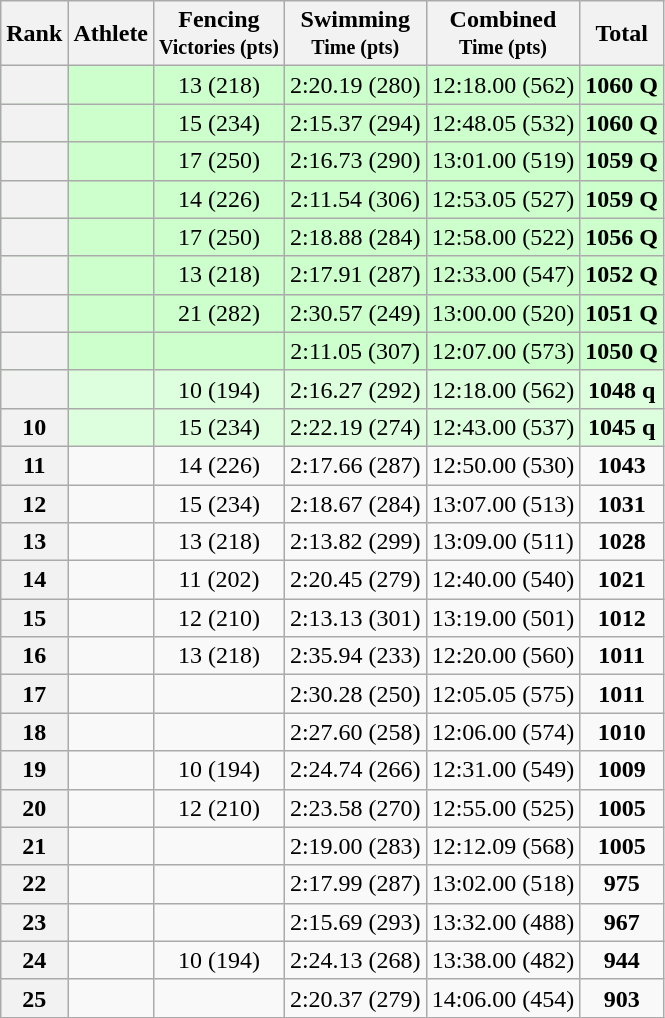<table class="wikitable sortable" style="text-align:center;">
<tr>
<th>Rank</th>
<th>Athlete</th>
<th>Fencing <br><small>Victories (pts)</small></th>
<th>Swimming <br><small>Time (pts)</small></th>
<th>Combined <br><small>Time (pts)</small></th>
<th>Total</th>
</tr>
<tr bgcolor=ccffcc>
<th></th>
<td align=left></td>
<td>13 (218)</td>
<td>2:20.19 (280)</td>
<td>12:18.00 (562)</td>
<td><strong>1060 Q</strong></td>
</tr>
<tr bgcolor=ccffcc>
<th></th>
<td align=left></td>
<td>15 (234)</td>
<td>2:15.37 (294)</td>
<td>12:48.05 (532)</td>
<td><strong>1060 Q</strong></td>
</tr>
<tr bgcolor=ccffcc>
<th></th>
<td align=left></td>
<td>17 (250)</td>
<td>2:16.73 (290)</td>
<td>13:01.00 (519)</td>
<td><strong>1059 Q</strong></td>
</tr>
<tr bgcolor=ccffcc>
<th></th>
<td align=left></td>
<td>14 (226)</td>
<td>2:11.54 (306)</td>
<td>12:53.05 (527)</td>
<td><strong>1059 Q</strong></td>
</tr>
<tr bgcolor=ccffcc>
<th></th>
<td align=left></td>
<td>17 (250)</td>
<td>2:18.88 (284)</td>
<td>12:58.00 (522)</td>
<td><strong>1056 Q</strong></td>
</tr>
<tr bgcolor=ccffcc>
<th></th>
<td align=left></td>
<td>13 (218)</td>
<td>2:17.91 (287)</td>
<td>12:33.00 (547)</td>
<td><strong>1052 Q</strong></td>
</tr>
<tr bgcolor=ccffcc>
<th></th>
<td align=left></td>
<td>21 (282)</td>
<td>2:30.57 (249)</td>
<td>13:00.00 (520)</td>
<td><strong>1051 Q</strong></td>
</tr>
<tr bgcolor=ccffcc>
<th></th>
<td align=left></td>
<td></td>
<td>2:11.05 (307)</td>
<td>12:07.00 (573)</td>
<td><strong>1050 Q</strong></td>
</tr>
<tr bgcolor=ddffdd>
<th></th>
<td align=left></td>
<td>10 (194)</td>
<td>2:16.27 (292)</td>
<td>12:18.00 (562)</td>
<td><strong>1048 q</strong></td>
</tr>
<tr bgcolor=ddffdd>
<th>10</th>
<td align=left></td>
<td>15 (234)</td>
<td>2:22.19 (274)</td>
<td>12:43.00 (537)</td>
<td><strong>1045 q</strong></td>
</tr>
<tr>
<th>11</th>
<td align=left></td>
<td>14 (226)</td>
<td>2:17.66 (287)</td>
<td>12:50.00 (530)</td>
<td><strong>1043</strong></td>
</tr>
<tr>
<th>12</th>
<td align=left></td>
<td>15 (234)</td>
<td>2:18.67 (284)</td>
<td>13:07.00 (513)</td>
<td><strong>1031</strong></td>
</tr>
<tr>
<th>13</th>
<td align=left></td>
<td>13 (218)</td>
<td>2:13.82 (299)</td>
<td>13:09.00 (511)</td>
<td><strong>1028</strong></td>
</tr>
<tr>
<th>14</th>
<td align=left></td>
<td>11 (202)</td>
<td>2:20.45 (279)</td>
<td>12:40.00 (540)</td>
<td><strong>1021</strong></td>
</tr>
<tr>
<th>15</th>
<td align=left></td>
<td>12 (210)</td>
<td>2:13.13 (301)</td>
<td>13:19.00 (501)</td>
<td><strong>1012</strong></td>
</tr>
<tr>
<th>16</th>
<td align=left></td>
<td>13 (218)</td>
<td>2:35.94 (233)</td>
<td>12:20.00 (560)</td>
<td><strong>1011</strong></td>
</tr>
<tr>
<th>17</th>
<td align=left></td>
<td></td>
<td>2:30.28 (250)</td>
<td>12:05.05 (575)</td>
<td><strong>1011</strong></td>
</tr>
<tr>
<th>18</th>
<td align=left></td>
<td></td>
<td>2:27.60 (258)</td>
<td>12:06.00 (574)</td>
<td><strong>1010</strong></td>
</tr>
<tr>
<th>19</th>
<td align=left></td>
<td>10 (194)</td>
<td>2:24.74 (266)</td>
<td>12:31.00 (549)</td>
<td><strong>1009</strong></td>
</tr>
<tr>
<th>20</th>
<td align=left></td>
<td>12 (210)</td>
<td>2:23.58 (270)</td>
<td>12:55.00 (525)</td>
<td><strong>1005</strong></td>
</tr>
<tr>
<th>21</th>
<td align=left></td>
<td></td>
<td>2:19.00 (283)</td>
<td>12:12.09 (568)</td>
<td><strong>1005</strong></td>
</tr>
<tr>
<th>22</th>
<td align=left></td>
<td></td>
<td>2:17.99 (287)</td>
<td>13:02.00 (518)</td>
<td><strong>975</strong></td>
</tr>
<tr>
<th>23</th>
<td align=left></td>
<td></td>
<td>2:15.69 (293)</td>
<td>13:32.00 (488)</td>
<td><strong>967</strong></td>
</tr>
<tr>
<th>24</th>
<td align=left></td>
<td>10 (194)</td>
<td>2:24.13 (268)</td>
<td>13:38.00 (482)</td>
<td><strong>944</strong></td>
</tr>
<tr>
<th>25</th>
<td align=left></td>
<td></td>
<td>2:20.37 (279)</td>
<td>14:06.00 (454)</td>
<td><strong>903</strong></td>
</tr>
</table>
